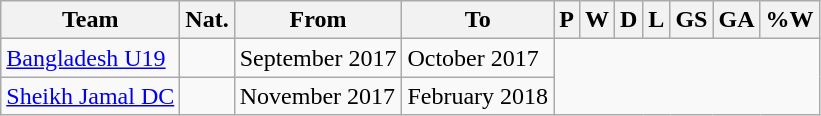<table class="wikitable sortable" style="text-align: center">
<tr>
<th>Team</th>
<th>Nat.</th>
<th class="unsortable">From</th>
<th class="unsortable">To</th>
<th abbr="1">P</th>
<th abbr="1">W</th>
<th abbr="0">D</th>
<th abbr="1">L</th>
<th abbr="2">GS</th>
<th abbr="4">GA</th>
<th abbr="50">%W</th>
</tr>
<tr>
<td align=left><a href='#'>Bangladesh U19</a></td>
<td align=left></td>
<td align=left>September 2017</td>
<td align=left>October 2017<br></td>
</tr>
<tr>
<td align=left><a href='#'>Sheikh Jamal DC</a></td>
<td align=left></td>
<td align=left>November 2017</td>
<td align=left>February 2018<br></td>
</tr>
</table>
